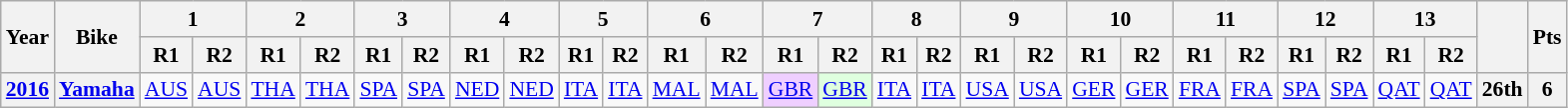<table class="wikitable" style="text-align:center; font-size:90%">
<tr>
<th valign="middle" rowspan=2>Year</th>
<th valign="middle" rowspan=2>Bike</th>
<th colspan=2>1</th>
<th colspan=2>2</th>
<th colspan=2>3</th>
<th colspan=2>4</th>
<th colspan=2>5</th>
<th colspan=2>6</th>
<th colspan=2>7</th>
<th colspan=2>8</th>
<th colspan=2>9</th>
<th colspan=2>10</th>
<th colspan=2>11</th>
<th colspan=2>12</th>
<th colspan=2>13</th>
<th rowspan=2></th>
<th rowspan=2>Pts</th>
</tr>
<tr>
<th>R1</th>
<th>R2</th>
<th>R1</th>
<th>R2</th>
<th>R1</th>
<th>R2</th>
<th>R1</th>
<th>R2</th>
<th>R1</th>
<th>R2</th>
<th>R1</th>
<th>R2</th>
<th>R1</th>
<th>R2</th>
<th>R1</th>
<th>R2</th>
<th>R1</th>
<th>R2</th>
<th>R1</th>
<th>R2</th>
<th>R1</th>
<th>R2</th>
<th>R1</th>
<th>R2</th>
<th>R1</th>
<th>R2</th>
</tr>
<tr>
<th><a href='#'>2016</a></th>
<th><a href='#'>Yamaha</a></th>
<td><a href='#'>AUS</a></td>
<td><a href='#'>AUS</a></td>
<td><a href='#'>THA</a></td>
<td><a href='#'>THA</a></td>
<td><a href='#'>SPA</a></td>
<td><a href='#'>SPA</a></td>
<td><a href='#'>NED</a></td>
<td><a href='#'>NED</a></td>
<td><a href='#'>ITA</a></td>
<td><a href='#'>ITA</a></td>
<td><a href='#'>MAL</a></td>
<td><a href='#'>MAL</a></td>
<td style="background:#efcfff;"><a href='#'>GBR</a><br></td>
<td style="background:#dfffdf;"><a href='#'>GBR</a><br></td>
<td><a href='#'>ITA</a></td>
<td><a href='#'>ITA</a></td>
<td><a href='#'>USA</a></td>
<td><a href='#'>USA</a></td>
<td><a href='#'>GER</a></td>
<td><a href='#'>GER</a></td>
<td><a href='#'>FRA</a></td>
<td><a href='#'>FRA</a></td>
<td><a href='#'>SPA</a></td>
<td><a href='#'>SPA</a></td>
<td><a href='#'>QAT</a></td>
<td><a href='#'>QAT</a></td>
<th>26th</th>
<th>6</th>
</tr>
</table>
